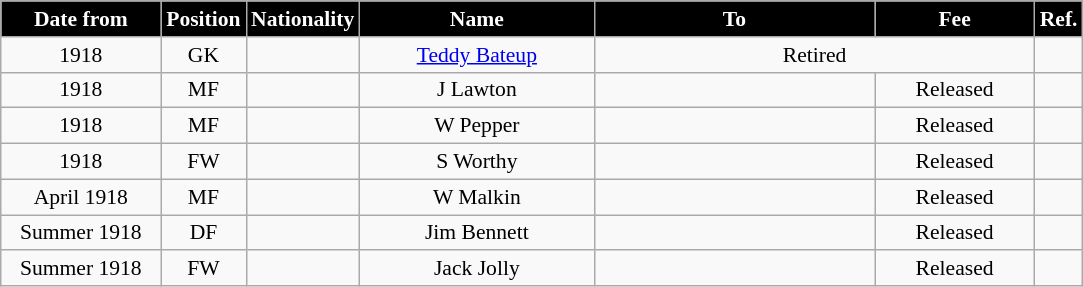<table class="wikitable" style="text-align:center; font-size:90%; ">
<tr>
<th style="background:#000000; color:white; width:100px;">Date from</th>
<th style="background:#000000; color:white; width:50px;">Position</th>
<th style="background:#000000; color:white; width:50px;">Nationality</th>
<th style="background:#000000; color:white; width:150px;">Name</th>
<th style="background:#000000; color:white; width:180px;">To</th>
<th style="background:#000000; color:white; width:100px;">Fee</th>
<th style="background:#000000; color:white; width:25px;">Ref.</th>
</tr>
<tr>
<td>1918</td>
<td>GK</td>
<td></td>
<td><a href='#'>Teddy Bateup</a></td>
<td colspan="2">Retired</td>
<td></td>
</tr>
<tr>
<td>1918</td>
<td>MF</td>
<td></td>
<td>J Lawton</td>
<td></td>
<td>Released</td>
<td></td>
</tr>
<tr>
<td>1918</td>
<td>MF</td>
<td></td>
<td>W Pepper</td>
<td></td>
<td>Released</td>
<td></td>
</tr>
<tr>
<td>1918</td>
<td>FW</td>
<td></td>
<td>S Worthy</td>
<td></td>
<td>Released</td>
<td></td>
</tr>
<tr>
<td>April 1918</td>
<td>MF</td>
<td></td>
<td>W Malkin</td>
<td></td>
<td>Released</td>
<td></td>
</tr>
<tr>
<td>Summer 1918</td>
<td>DF</td>
<td></td>
<td>Jim Bennett</td>
<td></td>
<td>Released</td>
<td></td>
</tr>
<tr>
<td>Summer 1918</td>
<td>FW</td>
<td></td>
<td>Jack Jolly</td>
<td></td>
<td>Released</td>
<td></td>
</tr>
</table>
